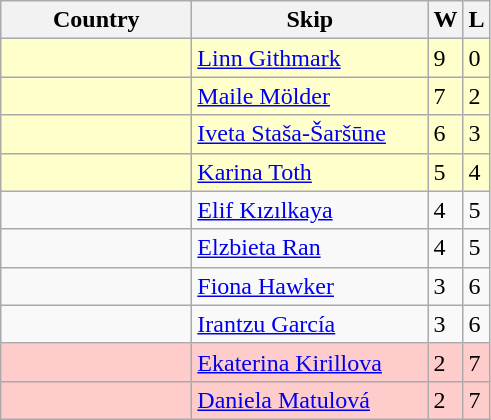<table class=wikitable>
<tr>
<th width=120>Country</th>
<th width=150>Skip</th>
<th>W</th>
<th>L</th>
</tr>
<tr bgcolor=#ffffcc>
<td></td>
<td><a href='#'>Linn Githmark</a></td>
<td>9</td>
<td>0</td>
</tr>
<tr bgcolor=#ffffcc>
<td></td>
<td><a href='#'>Maile Mölder</a></td>
<td>7</td>
<td>2</td>
</tr>
<tr bgcolor=#ffffcc>
<td></td>
<td><a href='#'>Iveta Staša-Šaršūne</a></td>
<td>6</td>
<td>3</td>
</tr>
<tr bgcolor=#ffffcc>
<td></td>
<td><a href='#'>Karina Toth</a></td>
<td>5</td>
<td>4</td>
</tr>
<tr>
<td></td>
<td><a href='#'>Elif Kızılkaya</a></td>
<td>4</td>
<td>5</td>
</tr>
<tr>
<td></td>
<td><a href='#'>Elzbieta Ran</a></td>
<td>4</td>
<td>5</td>
</tr>
<tr>
<td></td>
<td><a href='#'>Fiona Hawker</a></td>
<td>3</td>
<td>6</td>
</tr>
<tr>
<td></td>
<td><a href='#'>Irantzu García</a></td>
<td>3</td>
<td>6</td>
</tr>
<tr bgcolor=#ffcccc>
<td></td>
<td><a href='#'>Ekaterina Kirillova</a></td>
<td>2</td>
<td>7</td>
</tr>
<tr bgcolor=#ffcccc>
<td></td>
<td><a href='#'>Daniela Matulová</a></td>
<td>2</td>
<td>7</td>
</tr>
</table>
